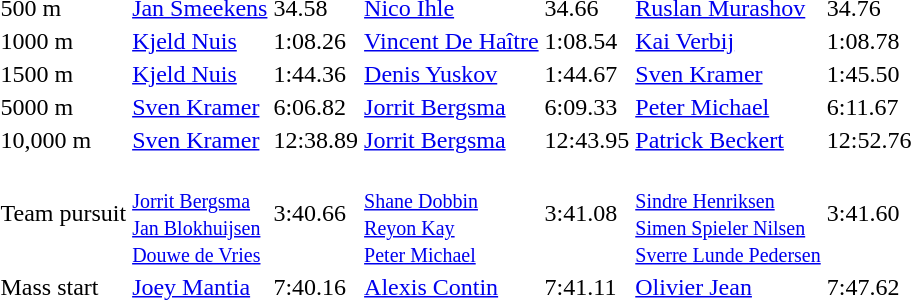<table>
<tr>
<td>500 m<br></td>
<td><a href='#'>Jan Smeekens</a><br></td>
<td>34.58</td>
<td><a href='#'>Nico Ihle</a><br></td>
<td>34.66</td>
<td><a href='#'>Ruslan Murashov</a><br></td>
<td>34.76</td>
</tr>
<tr>
<td>1000 m<br></td>
<td><a href='#'>Kjeld Nuis</a><br></td>
<td>1:08.26</td>
<td><a href='#'>Vincent De Haître</a><br></td>
<td>1:08.54</td>
<td><a href='#'>Kai Verbij</a><br></td>
<td>1:08.78</td>
</tr>
<tr>
<td>1500 m<br></td>
<td><a href='#'>Kjeld Nuis</a><br></td>
<td>1:44.36</td>
<td><a href='#'>Denis Yuskov</a><br></td>
<td>1:44.67</td>
<td><a href='#'>Sven Kramer</a><br></td>
<td>1:45.50</td>
</tr>
<tr>
<td>5000 m<br></td>
<td><a href='#'>Sven Kramer</a><br></td>
<td>6:06.82</td>
<td><a href='#'>Jorrit Bergsma</a><br></td>
<td>6:09.33</td>
<td><a href='#'>Peter Michael</a><br></td>
<td>6:11.67</td>
</tr>
<tr>
<td>10,000 m<br></td>
<td><a href='#'>Sven Kramer</a><br></td>
<td>12:38.89</td>
<td><a href='#'>Jorrit Bergsma</a><br></td>
<td>12:43.95</td>
<td><a href='#'>Patrick Beckert</a><br></td>
<td>12:52.76</td>
</tr>
<tr>
<td>Team pursuit<br></td>
<td><br><small><a href='#'>Jorrit Bergsma</a><br><a href='#'>Jan Blokhuijsen</a><br><a href='#'>Douwe de Vries</a></small></td>
<td>3:40.66</td>
<td><br><small><a href='#'>Shane Dobbin</a><br><a href='#'>Reyon Kay</a><br><a href='#'>Peter Michael</a></small></td>
<td>3:41.08</td>
<td><br><small><a href='#'>Sindre Henriksen</a><br><a href='#'>Simen Spieler Nilsen</a><br><a href='#'>Sverre Lunde Pedersen</a></small></td>
<td>3:41.60</td>
</tr>
<tr>
<td>Mass start<br></td>
<td><a href='#'>Joey Mantia</a><br></td>
<td>7:40.16</td>
<td><a href='#'>Alexis Contin</a><br></td>
<td>7:41.11</td>
<td><a href='#'>Olivier Jean</a><br></td>
<td>7:47.62</td>
</tr>
</table>
